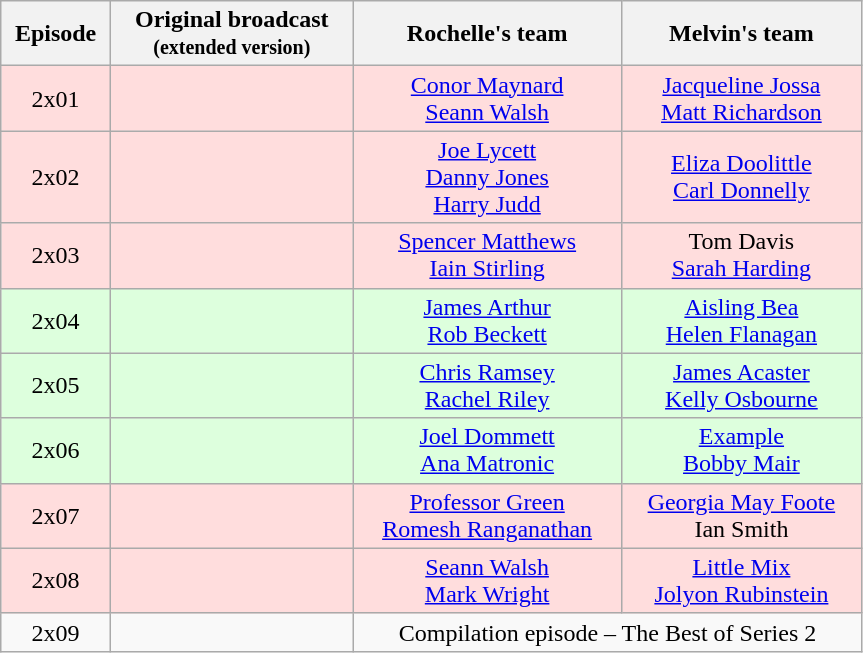<table class="wikitable" style="text-align:center; width:575px;">
<tr>
<th>Episode</th>
<th>Original broadcast<br><small>(extended version)</small></th>
<th>Rochelle's team</th>
<th>Melvin's team</th>
</tr>
<tr bgcolor="ffdddd">
<td>2x01</td>
<td><br></td>
<td><a href='#'>Conor Maynard</a><br><a href='#'>Seann Walsh</a></td>
<td><a href='#'>Jacqueline Jossa</a><br><a href='#'>Matt Richardson</a></td>
</tr>
<tr bgcolor="ffdddd">
<td>2x02</td>
<td><br></td>
<td><a href='#'>Joe Lycett</a><br><a href='#'>Danny Jones</a><br><a href='#'>Harry Judd</a></td>
<td><a href='#'>Eliza Doolittle</a><br><a href='#'>Carl Donnelly</a></td>
</tr>
<tr bgcolor="ffdddd">
<td>2x03</td>
<td></td>
<td><a href='#'>Spencer Matthews</a><br><a href='#'>Iain Stirling</a></td>
<td>Tom Davis<br><a href='#'>Sarah Harding</a></td>
</tr>
<tr bgcolor="ddffdd">
<td>2x04</td>
<td></td>
<td><a href='#'>James Arthur</a><br><a href='#'>Rob Beckett</a></td>
<td><a href='#'>Aisling Bea</a><br><a href='#'>Helen Flanagan</a></td>
</tr>
<tr bgcolor="ddffdd">
<td>2x05</td>
<td></td>
<td><a href='#'>Chris Ramsey</a><br><a href='#'>Rachel Riley</a></td>
<td><a href='#'>James Acaster</a><br><a href='#'>Kelly Osbourne</a></td>
</tr>
<tr bgcolor="ddffdd">
<td>2x06</td>
<td></td>
<td><a href='#'>Joel Dommett</a><br><a href='#'>Ana Matronic</a></td>
<td><a href='#'>Example</a><br><a href='#'>Bobby Mair</a></td>
</tr>
<tr bgcolor="ffdddd">
<td>2x07</td>
<td></td>
<td><a href='#'>Professor Green</a><br><a href='#'>Romesh Ranganathan</a></td>
<td><a href='#'>Georgia May Foote</a><br>Ian Smith</td>
</tr>
<tr bgcolor="ffdddd">
<td>2x08</td>
<td></td>
<td><a href='#'>Seann Walsh</a><br><a href='#'>Mark Wright</a></td>
<td><a href='#'>Little Mix</a><br><a href='#'>Jolyon Rubinstein</a></td>
</tr>
<tr>
<td>2x09</td>
<td></td>
<td colspan="2">Compilation episode – The Best of Series 2</td>
</tr>
</table>
